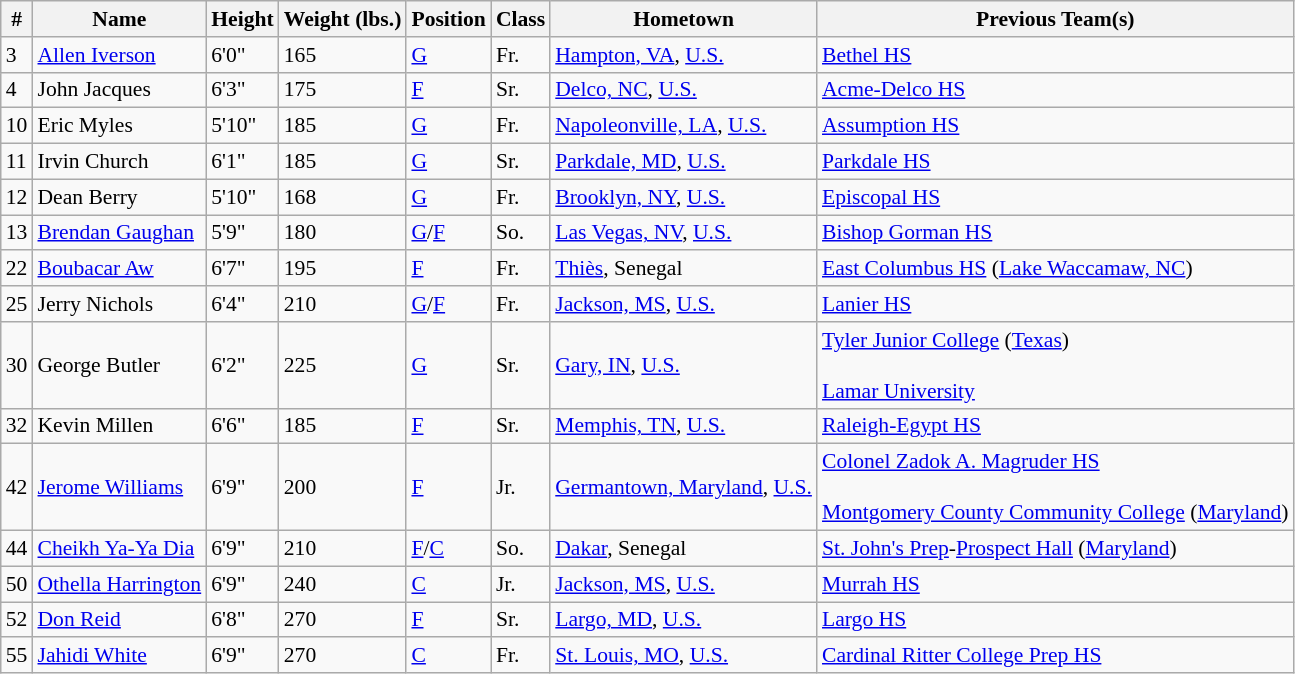<table class="wikitable" style="font-size: 90%">
<tr>
<th>#</th>
<th>Name</th>
<th>Height</th>
<th>Weight (lbs.)</th>
<th>Position</th>
<th>Class</th>
<th>Hometown</th>
<th>Previous Team(s)</th>
</tr>
<tr>
<td>3</td>
<td><a href='#'>Allen Iverson</a></td>
<td>6'0"</td>
<td>165</td>
<td><a href='#'>G</a></td>
<td>Fr.</td>
<td><a href='#'>Hampton, VA</a>, <a href='#'>U.S.</a></td>
<td><a href='#'>Bethel HS</a></td>
</tr>
<tr>
<td>4</td>
<td>John Jacques</td>
<td>6'3"</td>
<td>175</td>
<td><a href='#'>F</a></td>
<td>Sr.</td>
<td><a href='#'>Delco, NC</a>, <a href='#'>U.S.</a></td>
<td><a href='#'>Acme-Delco HS</a></td>
</tr>
<tr>
<td>10</td>
<td>Eric Myles</td>
<td>5'10"</td>
<td>185</td>
<td><a href='#'>G</a></td>
<td>Fr.</td>
<td><a href='#'>Napoleonville, LA</a>, <a href='#'>U.S.</a></td>
<td><a href='#'>Assumption HS</a></td>
</tr>
<tr>
<td>11</td>
<td>Irvin Church</td>
<td>6'1"</td>
<td>185</td>
<td><a href='#'>G</a></td>
<td>Sr.</td>
<td><a href='#'>Parkdale, MD</a>, <a href='#'>U.S.</a></td>
<td><a href='#'>Parkdale HS</a></td>
</tr>
<tr>
<td>12</td>
<td>Dean Berry</td>
<td>5'10"</td>
<td>168</td>
<td><a href='#'>G</a></td>
<td>Fr.</td>
<td><a href='#'>Brooklyn, NY</a>, <a href='#'>U.S.</a></td>
<td><a href='#'>Episcopal HS</a></td>
</tr>
<tr>
<td>13</td>
<td><a href='#'>Brendan Gaughan</a></td>
<td>5'9"</td>
<td>180</td>
<td><a href='#'>G</a>/<a href='#'>F</a></td>
<td>So.</td>
<td><a href='#'>Las Vegas, NV</a>, <a href='#'>U.S.</a></td>
<td><a href='#'>Bishop Gorman HS</a></td>
</tr>
<tr>
<td>22</td>
<td><a href='#'>Boubacar Aw</a></td>
<td>6'7"</td>
<td>195</td>
<td><a href='#'>F</a></td>
<td>Fr.</td>
<td><a href='#'>Thiès</a>, Senegal</td>
<td><a href='#'>East Columbus HS</a> (<a href='#'>Lake Waccamaw, NC</a>)</td>
</tr>
<tr>
<td>25</td>
<td>Jerry Nichols</td>
<td>6'4"</td>
<td>210</td>
<td><a href='#'>G</a>/<a href='#'>F</a></td>
<td>Fr.</td>
<td><a href='#'>Jackson, MS</a>, <a href='#'>U.S.</a></td>
<td><a href='#'>Lanier HS</a></td>
</tr>
<tr>
<td>30</td>
<td>George Butler</td>
<td>6'2"</td>
<td>225</td>
<td><a href='#'>G</a></td>
<td>Sr.</td>
<td><a href='#'>Gary, IN</a>, <a href='#'>U.S.</a></td>
<td><a href='#'>Tyler Junior College</a> (<a href='#'>Texas</a>)<br><br><a href='#'>Lamar University</a></td>
</tr>
<tr>
<td>32</td>
<td>Kevin Millen</td>
<td>6'6"</td>
<td>185</td>
<td><a href='#'>F</a></td>
<td>Sr.</td>
<td><a href='#'>Memphis, TN</a>, <a href='#'>U.S.</a></td>
<td><a href='#'>Raleigh-Egypt HS</a></td>
</tr>
<tr>
<td>42</td>
<td><a href='#'>Jerome Williams</a></td>
<td>6'9"</td>
<td>200</td>
<td><a href='#'>F</a></td>
<td>Jr.</td>
<td><a href='#'>Germantown, Maryland</a>, <a href='#'>U.S.</a></td>
<td><a href='#'>Colonel Zadok A. Magruder HS</a><br><br><a href='#'>Montgomery County Community College</a> (<a href='#'>Maryland</a>)</td>
</tr>
<tr>
<td>44</td>
<td><a href='#'>Cheikh Ya-Ya Dia</a></td>
<td>6'9"</td>
<td>210</td>
<td><a href='#'>F</a>/<a href='#'>C</a></td>
<td>So.</td>
<td><a href='#'>Dakar</a>, Senegal</td>
<td><a href='#'>St. John's Prep</a>-<a href='#'>Prospect Hall</a> (<a href='#'>Maryland</a>)</td>
</tr>
<tr>
<td>50</td>
<td><a href='#'>Othella Harrington</a></td>
<td>6'9"</td>
<td>240</td>
<td><a href='#'>C</a></td>
<td>Jr.</td>
<td><a href='#'>Jackson, MS</a>, <a href='#'>U.S.</a></td>
<td><a href='#'>Murrah HS</a></td>
</tr>
<tr>
<td>52</td>
<td><a href='#'>Don Reid</a></td>
<td>6'8"</td>
<td>270</td>
<td><a href='#'>F</a></td>
<td>Sr.</td>
<td><a href='#'>Largo, MD</a>, <a href='#'>U.S.</a></td>
<td><a href='#'>Largo HS</a></td>
</tr>
<tr>
<td>55</td>
<td><a href='#'>Jahidi White</a></td>
<td>6'9"</td>
<td>270</td>
<td><a href='#'>C</a></td>
<td>Fr.</td>
<td><a href='#'>St. Louis, MO</a>, <a href='#'>U.S.</a></td>
<td><a href='#'>Cardinal Ritter College Prep HS</a></td>
</tr>
</table>
